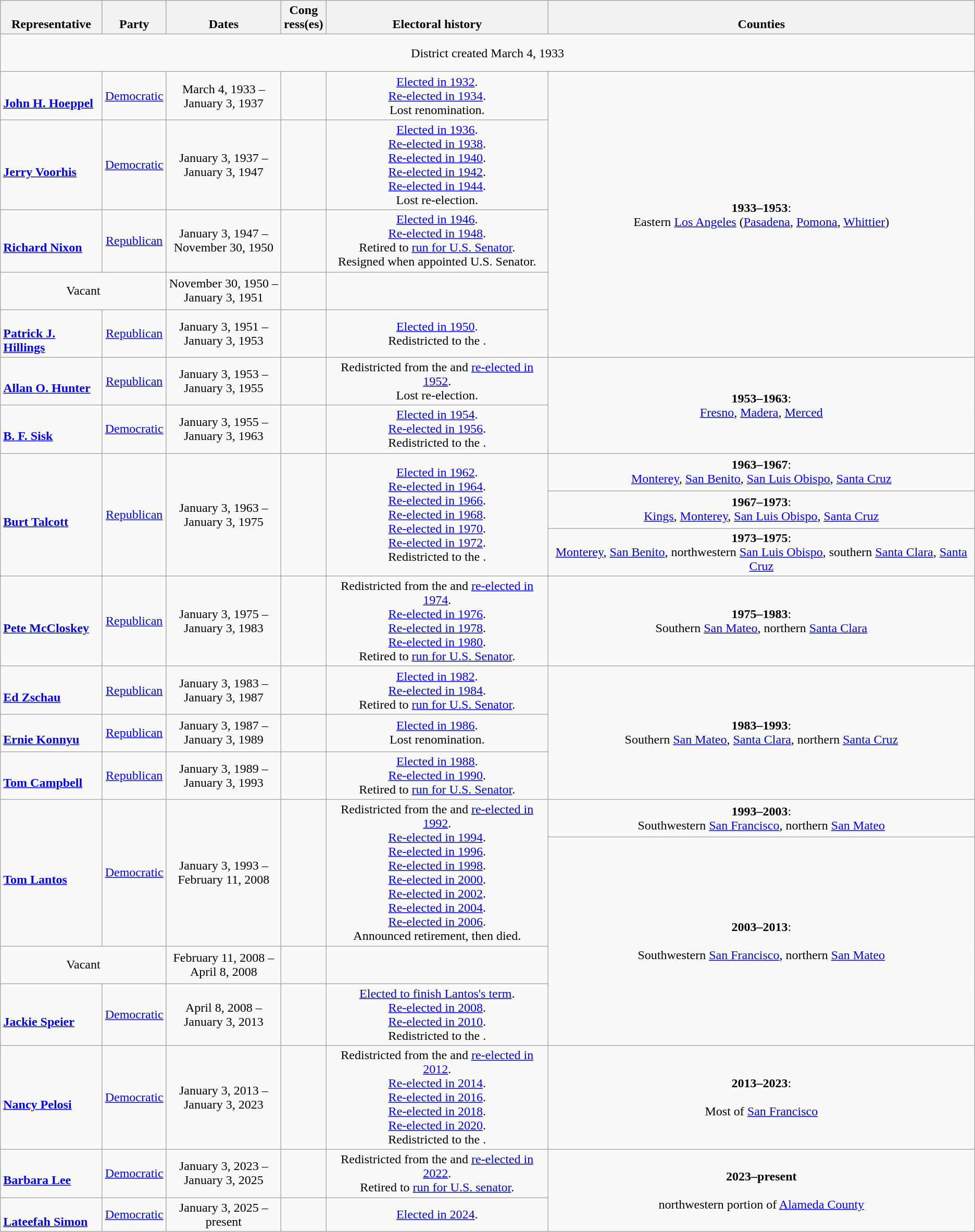<table class=wikitable style="text-align:center">
<tr valign=bottom>
<th>Representative</th>
<th>Party</th>
<th>Dates</th>
<th>Cong<br>ress(es)</th>
<th>Electoral history</th>
<th>Counties</th>
</tr>
<tr style="height:3em">
<td colspan=6>District created March 4, 1933</td>
</tr>
<tr style="height:3em">
<td align=left><br><strong><a href='#'>John H. Hoeppel</a></strong><br></td>
<td><a href='#'>Democratic</a></td>
<td nowrap>March 4, 1933 –<br>January 3, 1937</td>
<td></td>
<td><a href='#'>Elected in 1932</a>.<br><a href='#'>Re-elected in 1934</a>.<br>Lost renomination.</td>
<td rowspan=5><strong>1933–1953</strong>:<br>Eastern <a href='#'>Los Angeles</a> (<a href='#'>Pasadena</a>, <a href='#'>Pomona</a>, <a href='#'>Whittier</a>)</td>
</tr>
<tr style="height:3em">
<td align=left><br><strong><a href='#'>Jerry Voorhis</a></strong><br></td>
<td><a href='#'>Democratic</a></td>
<td nowrap>January 3, 1937 –<br>January 3, 1947</td>
<td></td>
<td><a href='#'>Elected in 1936</a>.<br><a href='#'>Re-elected in 1938</a>.<br><a href='#'>Re-elected in 1940</a>.<br><a href='#'>Re-elected in 1942</a>.<br><a href='#'>Re-elected in 1944</a>.<br>Lost re-election.</td>
</tr>
<tr style="height:3em">
<td align=left><br><strong><a href='#'>Richard Nixon</a></strong><br></td>
<td><a href='#'>Republican</a></td>
<td nowrap>January 3, 1947 –<br>November 30, 1950</td>
<td></td>
<td><a href='#'>Elected in 1946</a>.<br><a href='#'>Re-elected in 1948</a>.<br>Retired to <a href='#'>run for U.S. Senator</a>.<br>Resigned when appointed U.S. Senator.</td>
</tr>
<tr style="height:3em">
<td colspan=2>Vacant</td>
<td nowrap>November 30, 1950 –<br>January 3, 1951</td>
<td></td>
</tr>
<tr style="height:3em">
<td align=left><br><strong><a href='#'>Patrick J. Hillings</a></strong><br></td>
<td><a href='#'>Republican</a></td>
<td nowrap>January 3, 1951 –<br>January 3, 1953</td>
<td></td>
<td><a href='#'>Elected in 1950</a>.<br>Redistricted to the .</td>
</tr>
<tr style="height:3em">
<td align=left><br><strong><a href='#'>Allan O. Hunter</a></strong><br></td>
<td><a href='#'>Republican</a></td>
<td nowrap>January 3, 1953 –<br>January 3, 1955</td>
<td></td>
<td>Redistricted from the  and <a href='#'>re-elected in 1952</a>.<br>Lost re-election.</td>
<td rowspan=2><strong>1953–1963</strong>:<br><a href='#'>Fresno</a>, <a href='#'>Madera</a>, <a href='#'>Merced</a></td>
</tr>
<tr style="height:3em">
<td align=left><br><strong><a href='#'>B. F. Sisk</a></strong><br></td>
<td><a href='#'>Democratic</a></td>
<td nowrap>January 3, 1955 –<br>January 3, 1963</td>
<td></td>
<td><a href='#'>Elected in 1954</a>.<br><a href='#'>Re-elected in 1956</a>.<br>Redistricted to the .</td>
</tr>
<tr style="height:3em">
<td rowspan=3 align=left><br><strong><a href='#'>Burt Talcott</a></strong><br></td>
<td rowspan=3 ><a href='#'>Republican</a></td>
<td rowspan=3 nowrap>January 3, 1963 –<br>January 3, 1975</td>
<td rowspan=3></td>
<td rowspan=3><a href='#'>Elected in 1962</a>.<br><a href='#'>Re-elected in 1964</a>.<br><a href='#'>Re-elected in 1966</a>.<br><a href='#'>Re-elected in 1968</a>.<br><a href='#'>Re-elected in 1970</a>.<br><a href='#'>Re-elected in 1972</a>.<br>Redistricted to the .</td>
<td><strong>1963–1967</strong>:<br><a href='#'>Monterey</a>, <a href='#'>San Benito</a>, <a href='#'>San Luis Obispo</a>, <a href='#'>Santa Cruz</a></td>
</tr>
<tr style="height:3em">
<td><strong>1967–1973</strong>:<br><a href='#'>Kings</a>, <a href='#'>Monterey</a>, <a href='#'>San Luis Obispo</a>, <a href='#'>Santa Cruz</a></td>
</tr>
<tr style="height:3em">
<td><strong>1973–1975</strong>:<br><a href='#'>Monterey</a>, <a href='#'>San Benito</a>, northwestern <a href='#'>San Luis Obispo</a>, southern <a href='#'>Santa Clara</a>, <a href='#'>Santa Cruz</a></td>
</tr>
<tr style="height:3em">
<td align=left><br><strong><a href='#'>Pete McCloskey</a></strong><br></td>
<td><a href='#'>Republican</a></td>
<td nowrap>January 3, 1975 –<br>January 3, 1983</td>
<td></td>
<td>Redistricted from the  and <a href='#'>re-elected in 1974</a>.<br><a href='#'>Re-elected in 1976</a>.<br><a href='#'>Re-elected in 1978</a>.<br><a href='#'>Re-elected in 1980</a>.<br>Retired to <a href='#'>run for U.S. Senator</a>.</td>
<td><strong>1975–1983</strong>:<br>Southern <a href='#'>San Mateo</a>, northern <a href='#'>Santa Clara</a></td>
</tr>
<tr style="height:3em">
<td align=left><br><strong><a href='#'>Ed Zschau</a></strong><br></td>
<td><a href='#'>Republican</a></td>
<td nowrap>January 3, 1983 –<br>January 3, 1987</td>
<td></td>
<td><a href='#'>Elected in 1982</a>.<br><a href='#'>Re-elected in 1984</a>.<br>Retired to <a href='#'>run for U.S. Senator</a>.</td>
<td rowspan=3><strong>1983–1993</strong>:<br>Southern <a href='#'>San Mateo</a>, <a href='#'>Santa Clara</a>, northern <a href='#'>Santa Cruz</a></td>
</tr>
<tr style="height:3em">
<td align=left><br><strong><a href='#'>Ernie Konnyu</a></strong><br></td>
<td><a href='#'>Republican</a></td>
<td nowrap>January 3, 1987 –<br>January 3, 1989</td>
<td></td>
<td><a href='#'>Elected in 1986</a>.<br>Lost renomination.</td>
</tr>
<tr style="height:3em">
<td align=left><br><strong><a href='#'>Tom Campbell</a></strong><br></td>
<td><a href='#'>Republican</a></td>
<td nowrap>January 3, 1989 –<br>January 3, 1993</td>
<td></td>
<td><a href='#'>Elected in 1988</a>.<br><a href='#'>Re-elected in 1990</a>.<br>Retired to <a href='#'>run for U.S. Senator</a>.</td>
</tr>
<tr style="height:3em">
<td rowspan=2 align=left><br><strong><a href='#'>Tom Lantos</a></strong><br></td>
<td rowspan=2 ><a href='#'>Democratic</a></td>
<td nowrap rowspan=2>January 3, 1993 –<br>February 11, 2008</td>
<td nowrap rowspan=2></td>
<td rowspan=2>Redistricted from the  and <a href='#'>re-elected in 1992</a>.<br><a href='#'>Re-elected in 1994</a>.<br><a href='#'>Re-elected in 1996</a>.<br><a href='#'>Re-elected in 1998</a>.<br><a href='#'>Re-elected in 2000</a>.<br><a href='#'>Re-elected in 2002</a>.<br><a href='#'>Re-elected in 2004</a>.<br><a href='#'>Re-elected in 2006</a>.<br>Announced retirement, then died.</td>
<td><strong>1993–2003</strong>:<br>Southwestern <a href='#'>San Francisco</a>, northern <a href='#'>San Mateo</a></td>
</tr>
<tr style="height:3em">
<td rowspan=3><strong>2003–2013</strong>:<br><br>Southwestern <a href='#'>San Francisco</a>, northern <a href='#'>San Mateo</a></td>
</tr>
<tr style="height:3em">
<td colspan=2>Vacant</td>
<td nowrap>February 11, 2008 –<br>April 8, 2008</td>
<td></td>
</tr>
<tr style="height:3em">
<td align=left><br><strong><a href='#'>Jackie Speier</a></strong><br></td>
<td><a href='#'>Democratic</a></td>
<td nowrap>April 8, 2008 –<br>January 3, 2013</td>
<td></td>
<td><a href='#'>Elected to finish Lantos's term</a>.<br><a href='#'>Re-elected in 2008</a>.<br><a href='#'>Re-elected in 2010</a>.<br>Redistricted to the .</td>
</tr>
<tr style="height:3em">
<td align=left><br><strong><a href='#'>Nancy Pelosi</a></strong><br></td>
<td><a href='#'>Democratic</a></td>
<td nowrap>January 3, 2013 –<br>January 3, 2023</td>
<td></td>
<td>Redistricted from the  and <a href='#'>re-elected in 2012</a>.<br><a href='#'>Re-elected in 2014</a>.<br><a href='#'>Re-elected in 2016</a>.<br><a href='#'>Re-elected in 2018</a>.<br><a href='#'>Re-elected in 2020</a>.<br>Redistricted to the .</td>
<td><strong>2013–2023</strong>:<br><br>Most of <a href='#'>San Francisco</a></td>
</tr>
<tr style="height:3em">
<td align=left><br><strong><a href='#'>Barbara Lee</a></strong><br></td>
<td><a href='#'>Democratic</a></td>
<td nowrap>January 3, 2023 –<br> January 3, 2025<br></td>
<td></td>
<td>Redistricted from the  and <a href='#'>re-elected in 2022</a>.<br>Retired to <a href='#'>run for U.S. senator</a>.</td>
<td rowspan="2"><strong>2023–present</strong><br><br>northwestern portion of <a href='#'>Alameda County</a></td>
</tr>
<tr>
<td align=left><br><strong><a href='#'>Lateefah Simon</a></strong><br></td>
<td><a href='#'>Democratic</a></td>
<td>January 3, 2025 – <br>present</td>
<td></td>
<td><a href='#'>Elected in 2024</a>.</td>
</tr>
</table>
